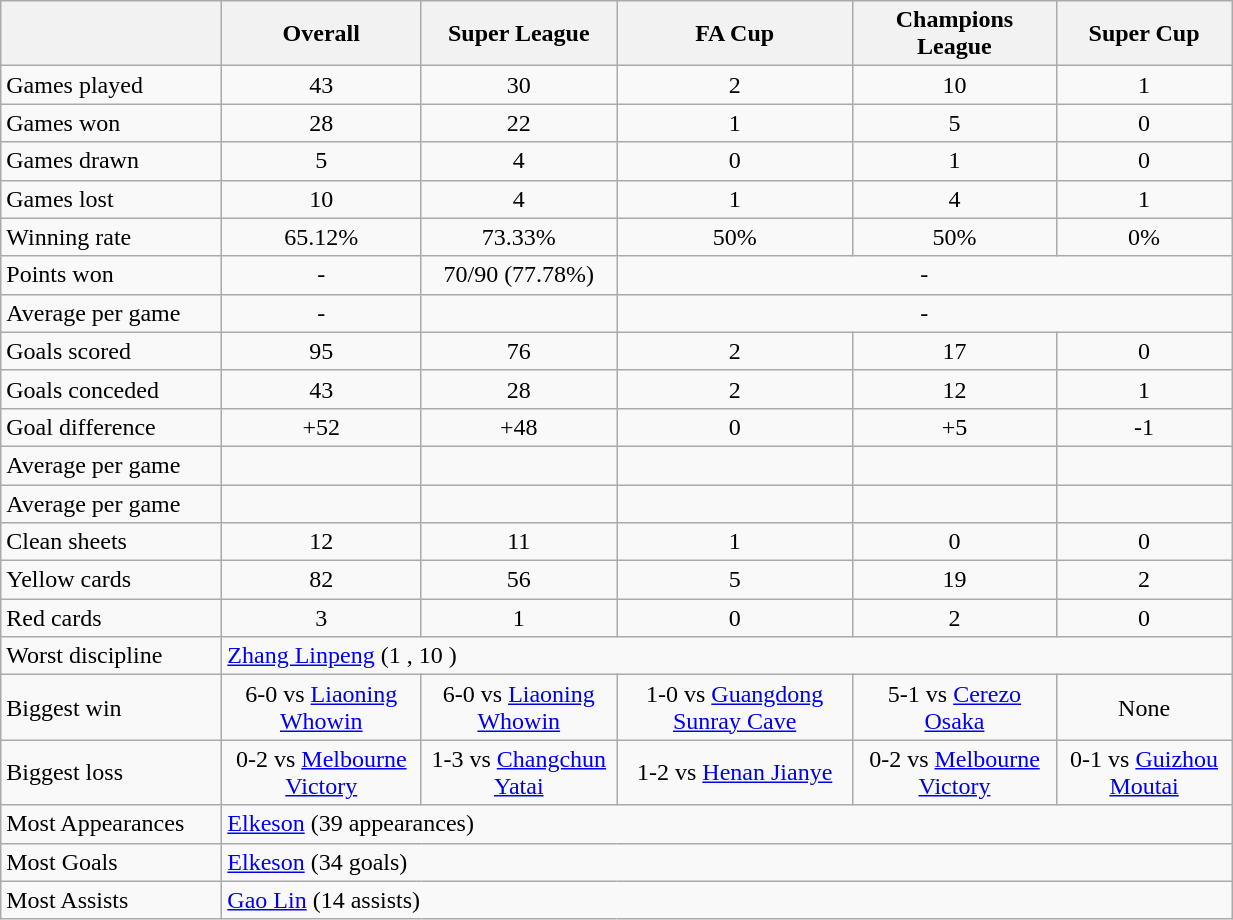<table class="wikitable" style="text-align:center" width=65%>
<tr>
<th width="140"></th>
<th>Overall</th>
<th>Super League</th>
<th>FA Cup</th>
<th>Champions League</th>
<th>Super Cup</th>
</tr>
<tr>
<td align=left>Games played</td>
<td>43</td>
<td>30</td>
<td>2</td>
<td>10</td>
<td>1</td>
</tr>
<tr>
<td align=left>Games won</td>
<td>28</td>
<td>22</td>
<td>1</td>
<td>5</td>
<td>0</td>
</tr>
<tr>
<td align=left>Games drawn</td>
<td>5</td>
<td>4</td>
<td>0</td>
<td>1</td>
<td>0</td>
</tr>
<tr>
<td align=left>Games lost</td>
<td>10</td>
<td>4</td>
<td>1</td>
<td>4</td>
<td>1</td>
</tr>
<tr>
<td align=left>Winning rate</td>
<td>65.12%</td>
<td>73.33%</td>
<td>50%</td>
<td>50%</td>
<td>0%</td>
</tr>
<tr>
<td align=left>Points won</td>
<td>-</td>
<td>70/90 (77.78%)</td>
<td colspan=3>-</td>
</tr>
<tr>
<td align=left>Average  per game</td>
<td>-</td>
<td></td>
<td colspan=3>-</td>
</tr>
<tr>
<td align=left>Goals scored</td>
<td>95</td>
<td>76</td>
<td>2</td>
<td>17</td>
<td>0</td>
</tr>
<tr>
<td align=left>Goals conceded</td>
<td>43</td>
<td>28</td>
<td>2</td>
<td>12</td>
<td>1</td>
</tr>
<tr>
<td align=left>Goal difference</td>
<td>+52</td>
<td>+48</td>
<td>0</td>
<td>+5</td>
<td>-1</td>
</tr>
<tr>
<td align=left>Average  per game</td>
<td></td>
<td></td>
<td></td>
<td></td>
<td></td>
</tr>
<tr>
<td align=left>Average  per game</td>
<td></td>
<td></td>
<td></td>
<td></td>
<td></td>
</tr>
<tr>
<td align=left>Clean sheets</td>
<td>12</td>
<td>11</td>
<td>1</td>
<td>0</td>
<td>0</td>
</tr>
<tr>
<td align=left>Yellow cards</td>
<td>82</td>
<td>56</td>
<td>5</td>
<td>19</td>
<td>2</td>
</tr>
<tr>
<td align=left>Red cards</td>
<td>3</td>
<td>1</td>
<td>0</td>
<td>2</td>
<td>0</td>
</tr>
<tr>
<td align=left>Worst discipline</td>
<td align=left colspan=5> <a href='#'>Zhang Linpeng</a> (1 , 10 )</td>
</tr>
<tr>
<td align=left>Biggest win</td>
<td>6-0 vs <a href='#'>Liaoning Whowin</a></td>
<td>6-0 vs <a href='#'>Liaoning Whowin</a></td>
<td>1-0 vs <a href='#'>Guangdong Sunray Cave</a></td>
<td>5-1 vs <a href='#'>Cerezo Osaka</a></td>
<td>None</td>
</tr>
<tr>
<td align=left>Biggest loss</td>
<td>0-2 vs <a href='#'>Melbourne Victory</a></td>
<td>1-3 vs <a href='#'>Changchun Yatai</a></td>
<td>1-2 vs <a href='#'>Henan Jianye</a></td>
<td>0-2 vs <a href='#'>Melbourne Victory</a></td>
<td>0-1 vs <a href='#'>Guizhou Moutai</a></td>
</tr>
<tr>
<td align=left>Most Appearances</td>
<td align=left colspan=5> <a href='#'>Elkeson</a> (39 appearances)</td>
</tr>
<tr>
<td align=left>Most Goals</td>
<td align=left colspan=5> <a href='#'>Elkeson</a> (34 goals)</td>
</tr>
<tr>
<td align=left>Most Assists</td>
<td align=left colspan=5> <a href='#'>Gao Lin</a> (14 assists)</td>
</tr>
</table>
